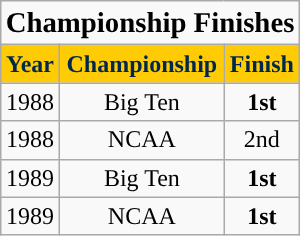<table style="margin: 1em auto 1em auto" class="wikitable">
<tr>
<td colspan=3 align=center><big><span><strong>Championship Finishes</strong></span></big></td>
</tr>
<tr align="center" valign="top">
<th style="background:#FFCB05; color:#00274C;"><strong>Year</strong></th>
<th style="background:#FFCB05; color:#00274C;"><strong>Championship</strong></th>
<th style="background:#FFCB05; color:#00274C;"><strong>Finish</strong></th>
</tr>
<tr align="center" valign="top">
<td>1988</td>
<td>Big Ten</td>
<td><strong>1st</strong></td>
</tr>
<tr align="center" valign="top">
<td>1988</td>
<td>NCAA</td>
<td>2nd</td>
</tr>
<tr align="center" valign="top">
<td>1989</td>
<td>Big Ten</td>
<td><strong>1st</strong></td>
</tr>
<tr align="center" valign="top">
<td>1989</td>
<td>NCAA</td>
<td><strong>1st</strong></td>
</tr>
</table>
